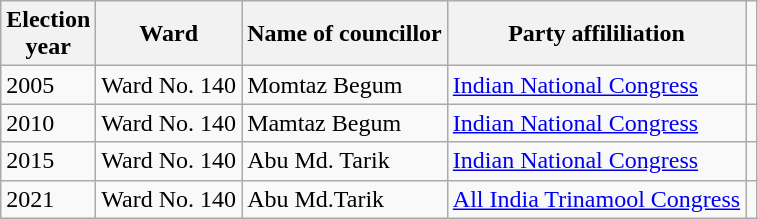<table class="wikitable"ìÍĦĤĠčw>
<tr>
<th>Election<br> year</th>
<th>Ward</th>
<th>Name of councillor</th>
<th>Party affililiation</th>
</tr>
<tr>
<td>2005</td>
<td>Ward No. 140</td>
<td>Momtaz Begum</td>
<td><a href='#'>Indian National Congress</a></td>
<td></td>
</tr>
<tr>
<td>2010</td>
<td>Ward No. 140</td>
<td>Mamtaz Begum</td>
<td><a href='#'>Indian National Congress</a></td>
<td></td>
</tr>
<tr>
<td>2015</td>
<td>Ward No. 140</td>
<td>Abu Md. Tarik</td>
<td><a href='#'>Indian National Congress</a></td>
<td></td>
</tr>
<tr>
<td>2021</td>
<td>Ward No. 140</td>
<td>Abu Md.Tarik</td>
<td><a href='#'>All India Trinamool Congress</a></td>
<td></td>
</tr>
</table>
